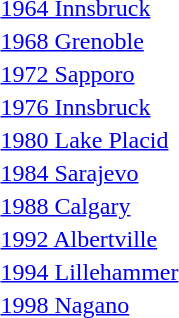<table>
<tr>
<td><a href='#'>1964 Innsbruck</a><br></td>
<td></td>
<td></td>
<td></td>
</tr>
<tr>
<td><a href='#'>1968 Grenoble</a><br></td>
<td></td>
<td></td>
<td></td>
</tr>
<tr>
<td><a href='#'>1972 Sapporo</a><br></td>
<td></td>
<td></td>
<td></td>
</tr>
<tr>
<td><a href='#'>1976 Innsbruck</a><br></td>
<td></td>
<td></td>
<td></td>
</tr>
<tr>
<td><a href='#'>1980 Lake Placid</a><br></td>
<td></td>
<td></td>
<td></td>
</tr>
<tr>
<td><a href='#'>1984 Sarajevo</a><br></td>
<td></td>
<td></td>
<td></td>
</tr>
<tr>
<td><a href='#'>1988 Calgary</a><br></td>
<td></td>
<td></td>
<td></td>
</tr>
<tr>
<td><a href='#'>1992 Albertville</a><br></td>
<td></td>
<td></td>
<td></td>
</tr>
<tr>
<td><a href='#'>1994 Lillehammer</a><br></td>
<td></td>
<td></td>
<td></td>
</tr>
<tr>
<td><a href='#'>1998 Nagano</a><br></td>
<td></td>
<td></td>
<td></td>
</tr>
</table>
